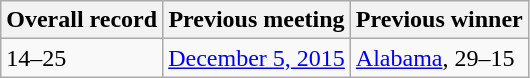<table class="wikitable">
<tr>
<th>Overall record</th>
<th>Previous meeting</th>
<th>Previous winner</th>
</tr>
<tr>
<td>14–25</td>
<td><a href='#'>December 5, 2015</a></td>
<td><a href='#'>Alabama</a>, 29–15</td>
</tr>
</table>
